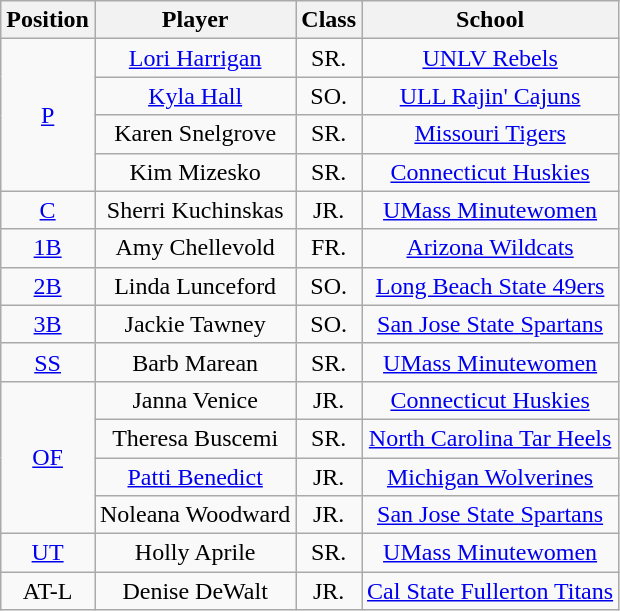<table class="wikitable">
<tr>
<th>Position</th>
<th>Player</th>
<th>Class</th>
<th>School</th>
</tr>
<tr align=center>
<td rowspan=4><a href='#'>P</a></td>
<td><a href='#'>Lori Harrigan</a></td>
<td>SR.</td>
<td><a href='#'>UNLV Rebels</a></td>
</tr>
<tr align=center>
<td><a href='#'>Kyla Hall</a></td>
<td>SO.</td>
<td><a href='#'>ULL Rajin' Cajuns</a></td>
</tr>
<tr align=center>
<td>Karen Snelgrove</td>
<td>SR.</td>
<td><a href='#'>Missouri Tigers</a></td>
</tr>
<tr align=center>
<td>Kim Mizesko</td>
<td>SR.</td>
<td><a href='#'>Connecticut Huskies</a></td>
</tr>
<tr align=center>
<td rowspan=1><a href='#'>C</a></td>
<td>Sherri Kuchinskas</td>
<td>JR.</td>
<td><a href='#'>UMass Minutewomen</a></td>
</tr>
<tr align=center>
<td rowspan=1><a href='#'>1B</a></td>
<td>Amy Chellevold</td>
<td>FR.</td>
<td><a href='#'>Arizona Wildcats</a></td>
</tr>
<tr align=center>
<td rowspan=1><a href='#'>2B</a></td>
<td>Linda Lunceford</td>
<td>SO.</td>
<td><a href='#'>Long Beach State 49ers</a></td>
</tr>
<tr align=center>
<td rowspan=1><a href='#'>3B</a></td>
<td>Jackie Tawney</td>
<td>SO.</td>
<td><a href='#'>San Jose State Spartans</a></td>
</tr>
<tr align=center>
<td rowspan=1><a href='#'>SS</a></td>
<td>Barb Marean</td>
<td>SR.</td>
<td><a href='#'>UMass Minutewomen</a></td>
</tr>
<tr align=center>
<td rowspan=4><a href='#'>OF</a></td>
<td>Janna Venice</td>
<td>JR.</td>
<td><a href='#'>Connecticut Huskies</a></td>
</tr>
<tr align=center>
<td>Theresa Buscemi</td>
<td>SR.</td>
<td><a href='#'>North Carolina Tar Heels</a></td>
</tr>
<tr align=center>
<td><a href='#'>Patti Benedict</a></td>
<td>JR.</td>
<td><a href='#'>Michigan Wolverines</a></td>
</tr>
<tr align=center>
<td>Noleana Woodward</td>
<td>JR.</td>
<td><a href='#'>San Jose State Spartans</a></td>
</tr>
<tr align=center>
<td rowspan=1><a href='#'>UT</a></td>
<td>Holly Aprile</td>
<td>SR.</td>
<td><a href='#'>UMass Minutewomen</a></td>
</tr>
<tr align=center>
<td rowspan=1>AT-L</td>
<td>Denise DeWalt</td>
<td>JR.</td>
<td><a href='#'>Cal State Fullerton Titans</a></td>
</tr>
</table>
